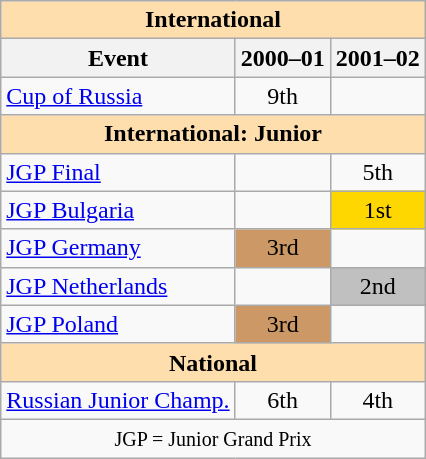<table class="wikitable" style="text-align:center">
<tr>
<th style="background-color: #ffdead; " colspan=3 align=center><strong>International</strong></th>
</tr>
<tr>
<th>Event</th>
<th>2000–01</th>
<th>2001–02</th>
</tr>
<tr>
<td align=left><a href='#'>Cup of Russia</a></td>
<td>9th</td>
<td></td>
</tr>
<tr>
<th style="background-color: #ffdead; " colspan=3 align=center><strong>International: Junior</strong></th>
</tr>
<tr>
<td align=left><a href='#'>JGP Final</a></td>
<td></td>
<td>5th</td>
</tr>
<tr>
<td align=left><a href='#'>JGP Bulgaria</a></td>
<td></td>
<td bgcolor=gold>1st</td>
</tr>
<tr>
<td align=left><a href='#'>JGP Germany</a></td>
<td bgcolor=cc9966>3rd</td>
<td></td>
</tr>
<tr>
<td align=left><a href='#'>JGP Netherlands</a></td>
<td></td>
<td bgcolor=silver>2nd</td>
</tr>
<tr>
<td align=left><a href='#'>JGP Poland</a></td>
<td bgcolor=cc9966>3rd</td>
<td></td>
</tr>
<tr>
<th style="background-color: #ffdead; " colspan=3 align=center><strong>National</strong></th>
</tr>
<tr>
<td align=left><a href='#'>Russian Junior Champ.</a></td>
<td>6th</td>
<td>4th</td>
</tr>
<tr>
<td colspan=3 align=center><small> JGP = Junior Grand Prix </small></td>
</tr>
</table>
